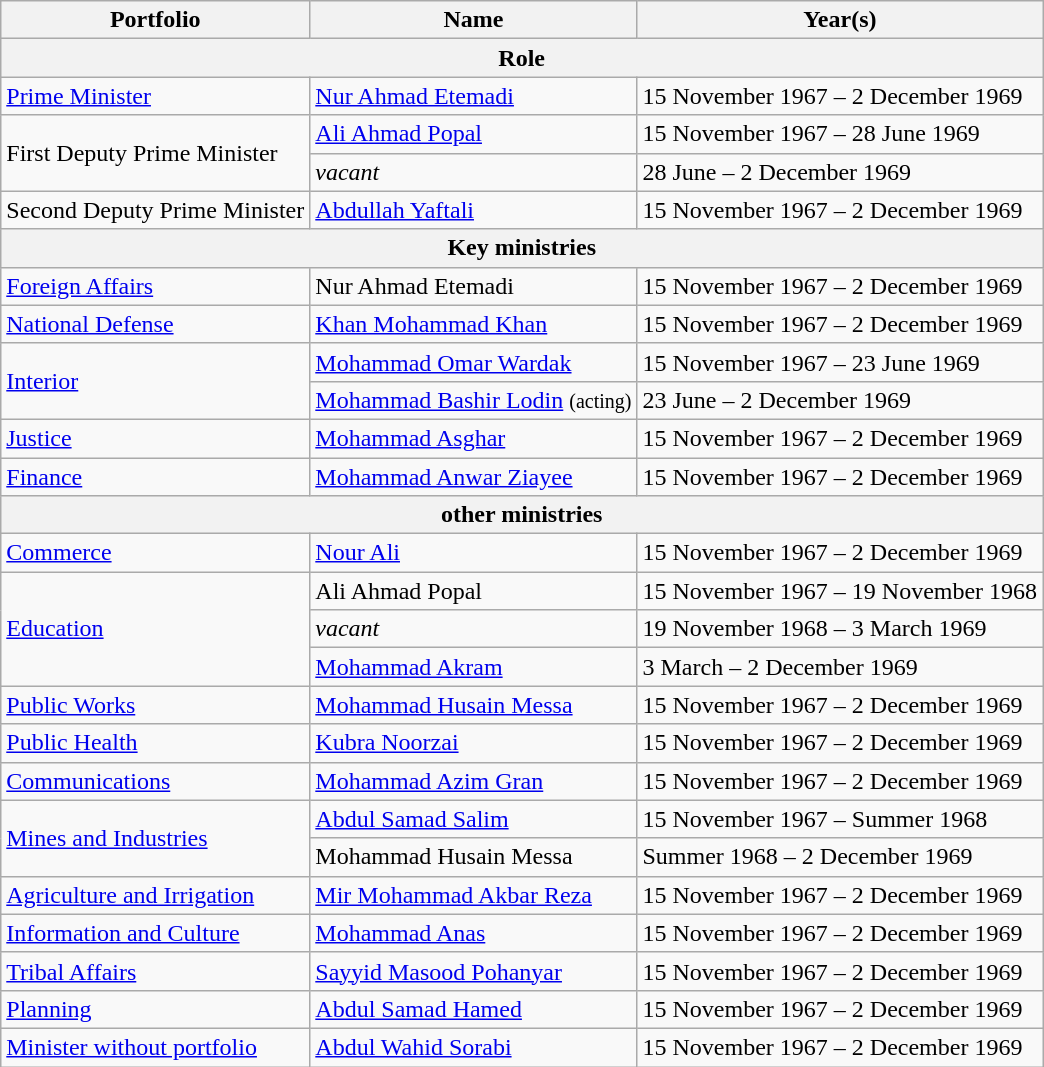<table class="wikitable sortable">
<tr>
<th>Portfolio</th>
<th>Name</th>
<th>Year(s)</th>
</tr>
<tr>
<th colspan="6"><strong>Role</strong></th>
</tr>
<tr>
<td><a href='#'>Prime Minister</a></td>
<td><a href='#'>Nur Ahmad Etemadi</a></td>
<td>15 November 1967 – 2 December 1969</td>
</tr>
<tr>
<td rowspan="2">First Deputy Prime Minister</td>
<td><a href='#'>Ali Ahmad Popal</a></td>
<td>15 November 1967 – 28 June 1969</td>
</tr>
<tr>
<td><em>vacant</em></td>
<td>28 June – 2 December 1969</td>
</tr>
<tr>
<td>Second Deputy Prime Minister</td>
<td><a href='#'>Abdullah Yaftali</a></td>
<td>15 November 1967 – 2 December 1969</td>
</tr>
<tr>
<th colspan="6"><strong>Key ministries</strong></th>
</tr>
<tr>
<td><a href='#'>Foreign Affairs</a></td>
<td>Nur Ahmad Etemadi</td>
<td>15 November 1967 – 2 December 1969</td>
</tr>
<tr>
<td><a href='#'>National Defense</a></td>
<td><a href='#'>Khan Mohammad Khan</a></td>
<td>15 November 1967 – 2 December 1969</td>
</tr>
<tr>
<td rowspan="2"><a href='#'>Interior</a></td>
<td><a href='#'>Mohammad Omar Wardak</a></td>
<td>15 November 1967 – 23 June 1969</td>
</tr>
<tr>
<td><a href='#'>Mohammad Bashir Lodin</a> <small>(acting)</small></td>
<td>23 June – 2 December 1969</td>
</tr>
<tr>
<td><a href='#'>Justice</a></td>
<td><a href='#'>Mohammad Asghar</a></td>
<td>15 November 1967 – 2 December 1969</td>
</tr>
<tr>
<td><a href='#'>Finance</a></td>
<td><a href='#'>Mohammad Anwar Ziayee</a></td>
<td>15 November 1967 – 2 December 1969</td>
</tr>
<tr>
<th colspan="6"><strong>other ministries</strong></th>
</tr>
<tr>
<td><a href='#'>Commerce</a></td>
<td><a href='#'>Nour Ali</a></td>
<td>15 November 1967 – 2 December 1969</td>
</tr>
<tr>
<td rowspan="3"><a href='#'>Education</a></td>
<td>Ali Ahmad Popal</td>
<td>15 November 1967 – 19 November 1968</td>
</tr>
<tr>
<td><em>vacant</em></td>
<td>19 November 1968 – 3 March 1969</td>
</tr>
<tr>
<td><a href='#'>Mohammad Akram</a></td>
<td>3 March – 2 December 1969</td>
</tr>
<tr>
<td><a href='#'>Public Works</a></td>
<td><a href='#'>Mohammad Husain Messa</a></td>
<td>15 November 1967 – 2 December 1969</td>
</tr>
<tr>
<td><a href='#'>Public Health</a></td>
<td><a href='#'>Kubra Noorzai</a></td>
<td>15 November 1967 – 2 December 1969</td>
</tr>
<tr>
<td><a href='#'>Communications</a></td>
<td><a href='#'>Mohammad Azim Gran</a></td>
<td>15 November 1967 – 2 December 1969</td>
</tr>
<tr>
<td rowspan="2"><a href='#'>Mines and Industries</a></td>
<td><a href='#'>Abdul Samad Salim</a></td>
<td>15 November 1967 – Summer 1968</td>
</tr>
<tr>
<td>Mohammad Husain Messa</td>
<td>Summer 1968 – 2 December 1969</td>
</tr>
<tr>
<td><a href='#'>Agriculture and Irrigation</a></td>
<td><a href='#'>Mir Mohammad Akbar Reza</a></td>
<td>15 November 1967 – 2 December 1969</td>
</tr>
<tr>
<td><a href='#'>Information and Culture</a></td>
<td><a href='#'>Mohammad Anas</a></td>
<td>15 November 1967 – 2 December 1969</td>
</tr>
<tr>
<td><a href='#'>Tribal Affairs</a></td>
<td><a href='#'>Sayyid Masood Pohanyar</a></td>
<td>15 November 1967 – 2 December 1969</td>
</tr>
<tr>
<td><a href='#'>Planning</a></td>
<td><a href='#'>Abdul Samad Hamed</a></td>
<td>15 November 1967 – 2 December 1969</td>
</tr>
<tr>
<td><a href='#'>Minister without portfolio</a></td>
<td><a href='#'>Abdul Wahid Sorabi</a></td>
<td>15 November 1967 – 2 December 1969</td>
</tr>
</table>
